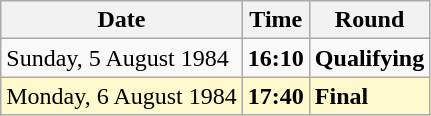<table class="wikitable">
<tr>
<th>Date</th>
<th>Time</th>
<th>Round</th>
</tr>
<tr>
<td>Sunday, 5 August 1984</td>
<td><strong>16:10</strong></td>
<td><strong>Qualifying</strong></td>
</tr>
<tr style=background:lemonchiffon>
<td>Monday, 6 August 1984</td>
<td><strong>17:40</strong></td>
<td><strong>Final</strong></td>
</tr>
</table>
